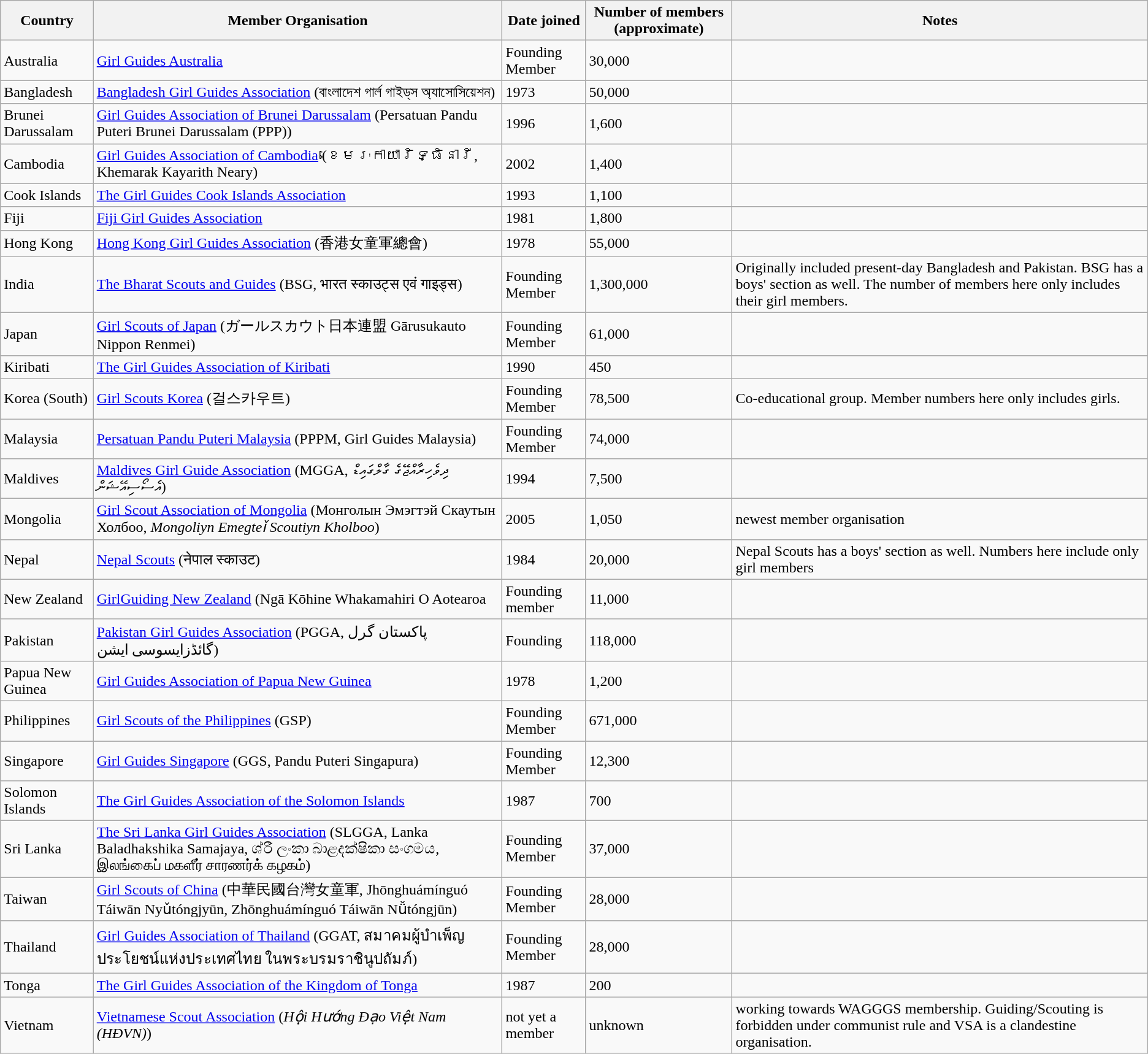<table class="wikitable sortable">
<tr>
<th>Country</th>
<th>Member Organisation</th>
<th>Date joined</th>
<th>Number of members (approximate)</th>
<th>Notes</th>
</tr>
<tr>
<td>Australia</td>
<td><a href='#'>Girl Guides Australia</a></td>
<td>Founding Member</td>
<td>30,000</td>
<td></td>
</tr>
<tr>
<td>Bangladesh</td>
<td><a href='#'>Bangladesh Girl Guides Association</a> (বাংলাদেশ গার্ল গাইড্‌স অ্যাসোসিয়েশন)</td>
<td>1973</td>
<td>50,000</td>
<td></td>
</tr>
<tr>
<td>Brunei Darussalam</td>
<td><a href='#'>Girl Guides Association of Brunei Darussalam</a> (Persatuan Pandu Puteri Brunei Darussalam (PPP))</td>
<td>1996</td>
<td>1,600</td>
<td></td>
</tr>
<tr>
<td>Cambodia</td>
<td><a href='#'>Girl Guides Association of Cambodia</a> (ខេមរៈកាយារិទ្ធិនារី, Khemarak Kayarith Neary)</td>
<td>2002</td>
<td>1,400</td>
<td></td>
</tr>
<tr>
<td>Cook Islands</td>
<td><a href='#'>The Girl Guides Cook Islands Association</a></td>
<td>1993</td>
<td>1,100</td>
<td></td>
</tr>
<tr>
<td>Fiji</td>
<td><a href='#'>Fiji Girl Guides Association</a></td>
<td>1981</td>
<td>1,800</td>
<td></td>
</tr>
<tr>
<td>Hong Kong</td>
<td><a href='#'>Hong Kong Girl Guides Association</a> (香港女童軍總會)</td>
<td>1978</td>
<td>55,000</td>
<td></td>
</tr>
<tr>
<td>India</td>
<td><a href='#'>The Bharat Scouts and Guides</a> (BSG, भारत स्काउट्स एवं गाइड्स)</td>
<td>Founding Member</td>
<td>1,300,000</td>
<td>Originally included present-day Bangladesh and Pakistan. BSG has a boys' section as well. The number of members here only includes their girl members.</td>
</tr>
<tr>
<td>Japan</td>
<td><a href='#'>Girl Scouts of Japan</a> (ガールスカウト日本連盟 Gārusukauto Nippon Renmei)</td>
<td>Founding Member</td>
<td>61,000</td>
<td></td>
</tr>
<tr>
<td>Kiribati</td>
<td><a href='#'>The Girl Guides Association of Kiribati</a></td>
<td>1990</td>
<td>450</td>
<td></td>
</tr>
<tr>
<td>Korea (South)</td>
<td><a href='#'>Girl Scouts Korea</a> (걸스카우트)</td>
<td>Founding Member</td>
<td>78,500</td>
<td>Co-educational group. Member numbers here only includes girls.</td>
</tr>
<tr>
<td>Malaysia</td>
<td><a href='#'>Persatuan Pandu Puteri Malaysia</a> (PPPM, Girl Guides Malaysia)</td>
<td>Founding Member</td>
<td>74,000</td>
<td></td>
</tr>
<tr>
<td>Maldives</td>
<td><a href='#'>Maldives Girl Guide Association</a> (MGGA, ދިވެހިރާއްޖޭގެ ގާލްގައިޑް އެސޯސިއޭޝަން)</td>
<td>1994</td>
<td>7,500</td>
<td></td>
</tr>
<tr>
<td>Mongolia</td>
<td><a href='#'>Girl Scout Association of Mongolia</a> (Монголын Эмэгтэй Скаутын Холбоо, <em>Mongoliyn Emegteǐ Scoutiyn Kholboo</em>)</td>
<td>2005</td>
<td>1,050</td>
<td>newest member organisation</td>
</tr>
<tr>
<td>Nepal</td>
<td><a href='#'>Nepal Scouts</a> (नेपाल स्काउट)</td>
<td>1984</td>
<td>20,000</td>
<td>Nepal Scouts has a boys' section as well. Numbers here include only girl members</td>
</tr>
<tr>
<td>New Zealand</td>
<td><a href='#'>GirlGuiding New Zealand</a> (Ngā Kōhine Whakamahiri O Aotearoa</td>
<td>Founding member</td>
<td>11,000</td>
<td></td>
</tr>
<tr>
<td>Pakistan</td>
<td><a href='#'>Pakistan Girl Guides Association</a> (PGGA, پاکستان گرل گائڈزایسوسی ایشن)</td>
<td>Founding</td>
<td>118,000</td>
<td></td>
</tr>
<tr>
<td>Papua New Guinea</td>
<td><a href='#'>Girl Guides Association of Papua New Guinea</a></td>
<td>1978</td>
<td>1,200</td>
<td></td>
</tr>
<tr>
<td>Philippines</td>
<td><a href='#'>Girl Scouts of the Philippines</a> (GSP)</td>
<td>Founding Member</td>
<td>671,000</td>
<td></td>
</tr>
<tr>
<td>Singapore</td>
<td><a href='#'>Girl Guides Singapore</a> (GGS, Pandu Puteri Singapura)</td>
<td>Founding Member</td>
<td>12,300</td>
<td></td>
</tr>
<tr>
<td>Solomon Islands</td>
<td><a href='#'>The Girl Guides Association of the Solomon Islands</a></td>
<td>1987</td>
<td>700</td>
<td></td>
</tr>
<tr>
<td>Sri Lanka</td>
<td><a href='#'>The Sri Lanka Girl Guides Association</a> (SLGGA, Lanka Baladhakshika Samajaya, ශ්රී ලංකා බාළදක්ෂිකා සංගමය, இலங்கைப் மகளீர் சாரணர்க் கழகம்)</td>
<td>Founding Member</td>
<td>37,000</td>
<td></td>
</tr>
<tr>
<td>Taiwan</td>
<td><a href='#'>Girl Scouts of China</a> (中華民國台灣女童軍, Jhōnghuámínguó Táiwān Nyǔtóngjyūn, Zhōnghuámínguó Táiwān Nǚtóngjūn)</td>
<td>Founding Member</td>
<td>28,000</td>
<td></td>
</tr>
<tr>
<td>Thailand</td>
<td><a href='#'>Girl Guides Association of Thailand</a> (GGAT, สมาคมผู้บำเพ็ญประโยชน์แห่งประเทศไทย ในพระบรมราชินูปถัมภ์)</td>
<td>Founding Member</td>
<td>28,000</td>
<td></td>
</tr>
<tr>
<td>Tonga</td>
<td><a href='#'>The Girl Guides Association of the Kingdom of Tonga</a></td>
<td>1987</td>
<td>200</td>
<td></td>
</tr>
<tr>
<td>Vietnam</td>
<td><a href='#'>Vietnamese Scout Association</a> (<em>Hội Hướng Đạo Việt Nam (HĐVN)</em>)</td>
<td>not yet a member</td>
<td>unknown</td>
<td>working towards WAGGGS membership. Guiding/Scouting is forbidden under communist rule and VSA is a clandestine organisation.</td>
</tr>
</table>
